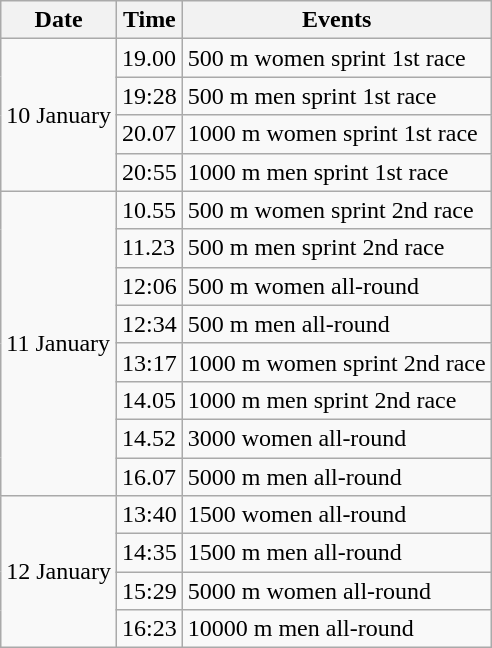<table class="wikitable" border="1">
<tr>
<th>Date</th>
<th>Time</th>
<th>Events</th>
</tr>
<tr>
<td rowspan="4">10 January</td>
<td>19.00</td>
<td>500 m women sprint 1st race</td>
</tr>
<tr>
<td>19:28</td>
<td>500 m men sprint 1st race</td>
</tr>
<tr>
<td>20.07</td>
<td>1000 m women sprint 1st race</td>
</tr>
<tr>
<td>20:55</td>
<td>1000 m men sprint 1st race</td>
</tr>
<tr>
<td rowspan="8">11 January</td>
<td>10.55</td>
<td>500 m women sprint 2nd race</td>
</tr>
<tr>
<td>11.23</td>
<td>500 m men sprint 2nd race</td>
</tr>
<tr>
<td>12:06</td>
<td>500 m women all-round</td>
</tr>
<tr>
<td>12:34</td>
<td>500 m men all-round</td>
</tr>
<tr>
<td>13:17</td>
<td>1000 m women sprint 2nd race</td>
</tr>
<tr>
<td>14.05</td>
<td>1000 m men sprint 2nd race</td>
</tr>
<tr>
<td>14.52</td>
<td>3000 women all-round</td>
</tr>
<tr>
<td>16.07</td>
<td>5000 m men all-round</td>
</tr>
<tr>
<td rowspan="4">12 January</td>
<td>13:40</td>
<td>1500 women all-round</td>
</tr>
<tr>
<td>14:35</td>
<td>1500 m men all-round</td>
</tr>
<tr>
<td>15:29</td>
<td>5000 m women all-round</td>
</tr>
<tr>
<td>16:23</td>
<td>10000 m men all-round</td>
</tr>
</table>
